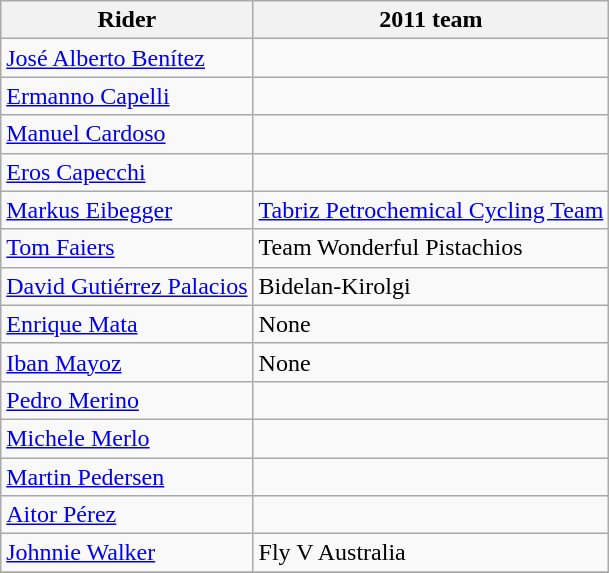<table class="wikitable">
<tr>
<th>Rider</th>
<th>2011 team</th>
</tr>
<tr>
<td><a href='#'>José Alberto Benítez</a></td>
<td></td>
</tr>
<tr>
<td><a href='#'>Ermanno Capelli</a></td>
<td></td>
</tr>
<tr>
<td><a href='#'>Manuel Cardoso</a></td>
<td></td>
</tr>
<tr>
<td><a href='#'>Eros Capecchi</a></td>
<td></td>
</tr>
<tr>
<td><a href='#'>Markus Eibegger</a></td>
<td><a href='#'>Tabriz Petrochemical Cycling Team</a></td>
</tr>
<tr>
<td><a href='#'>Tom Faiers</a></td>
<td>Team Wonderful Pistachios</td>
</tr>
<tr>
<td><a href='#'>David Gutiérrez Palacios</a></td>
<td>Bidelan-Kirolgi</td>
</tr>
<tr>
<td><a href='#'>Enrique Mata</a></td>
<td>None</td>
</tr>
<tr>
<td><a href='#'>Iban Mayoz</a></td>
<td>None</td>
</tr>
<tr>
<td><a href='#'>Pedro Merino</a></td>
<td></td>
</tr>
<tr>
<td><a href='#'>Michele Merlo</a></td>
<td></td>
</tr>
<tr>
<td><a href='#'>Martin Pedersen</a></td>
<td></td>
</tr>
<tr>
<td><a href='#'>Aitor Pérez</a></td>
<td></td>
</tr>
<tr>
<td><a href='#'>Johnnie Walker</a></td>
<td>Fly V Australia</td>
</tr>
<tr>
</tr>
</table>
